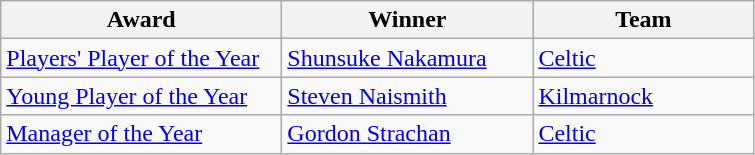<table class="wikitable">
<tr>
<th width=180>Award</th>
<th width=160>Winner</th>
<th width=140>Team</th>
</tr>
<tr>
<td><a href='#'>Players' Player of the Year</a></td>
<td> <a href='#'>Shunsuke Nakamura</a></td>
<td><a href='#'>Celtic</a></td>
</tr>
<tr>
<td><a href='#'>Young Player of the Year</a></td>
<td> <a href='#'>Steven Naismith</a></td>
<td><a href='#'>Kilmarnock</a></td>
</tr>
<tr>
<td><a href='#'>Manager of the Year</a></td>
<td> <a href='#'>Gordon Strachan</a></td>
<td><a href='#'>Celtic</a></td>
</tr>
</table>
